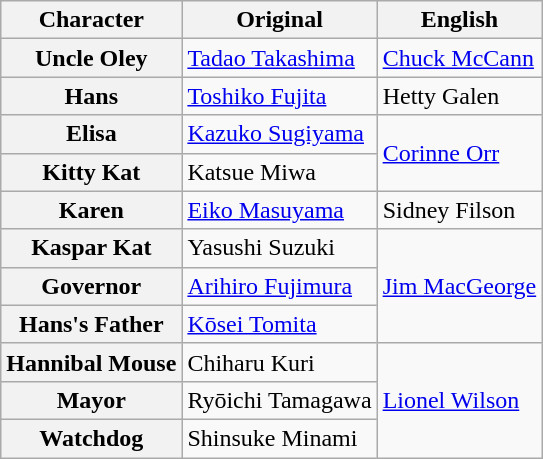<table class="wikitable">
<tr>
<th>Character</th>
<th>Original</th>
<th>English</th>
</tr>
<tr>
<th>Uncle Oley</th>
<td><a href='#'>Tadao Takashima</a></td>
<td><a href='#'>Chuck McCann</a></td>
</tr>
<tr>
<th>Hans</th>
<td><a href='#'>Toshiko Fujita</a></td>
<td>Hetty Galen</td>
</tr>
<tr>
<th>Elisa</th>
<td><a href='#'>Kazuko Sugiyama</a></td>
<td rowspan="2"><a href='#'>Corinne Orr</a></td>
</tr>
<tr>
<th>Kitty Kat</th>
<td>Katsue Miwa</td>
</tr>
<tr>
<th>Karen</th>
<td><a href='#'>Eiko Masuyama</a></td>
<td>Sidney Filson</td>
</tr>
<tr>
<th>Kaspar Kat</th>
<td>Yasushi Suzuki</td>
<td rowspan="3"><a href='#'>Jim MacGeorge</a></td>
</tr>
<tr>
<th>Governor</th>
<td><a href='#'>Arihiro Fujimura</a></td>
</tr>
<tr>
<th>Hans's Father</th>
<td><a href='#'>Kōsei Tomita</a></td>
</tr>
<tr>
<th>Hannibal Mouse</th>
<td>Chiharu Kuri</td>
<td rowspan="3"><a href='#'>Lionel Wilson</a></td>
</tr>
<tr>
<th>Mayor</th>
<td>Ryōichi Tamagawa</td>
</tr>
<tr>
<th>Watchdog</th>
<td>Shinsuke Minami</td>
</tr>
</table>
